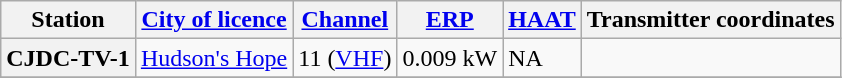<table class="wikitable">
<tr>
<th scope = "col">Station</th>
<th scope = "col"><a href='#'>City of licence</a></th>
<th scope = "col"><a href='#'>Channel</a></th>
<th scope = "col"><a href='#'>ERP</a></th>
<th scope = "col"><a href='#'>HAAT</a></th>
<th scope = "col">Transmitter coordinates</th>
</tr>
<tr style="vertical-align: top; text-align: left;">
<th scope = "row">CJDC-TV-1</th>
<td><a href='#'>Hudson's Hope</a></td>
<td>11 (<a href='#'>VHF</a>)</td>
<td>0.009 kW</td>
<td>NA</td>
<td></td>
</tr>
<tr>
</tr>
</table>
